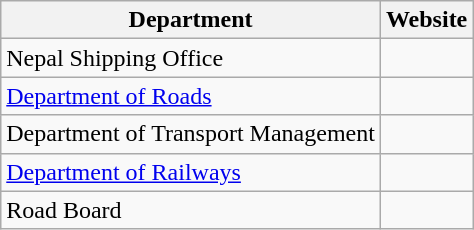<table class="wikitable">
<tr>
<th>Department</th>
<th>Website</th>
</tr>
<tr>
<td>Nepal Shipping Office</td>
<td></td>
</tr>
<tr>
<td><a href='#'>Department of Roads</a></td>
<td></td>
</tr>
<tr>
<td>Department of Transport Management</td>
<td></td>
</tr>
<tr>
<td><a href='#'>Department of Railways</a></td>
<td></td>
</tr>
<tr>
<td>Road Board</td>
<td></td>
</tr>
</table>
